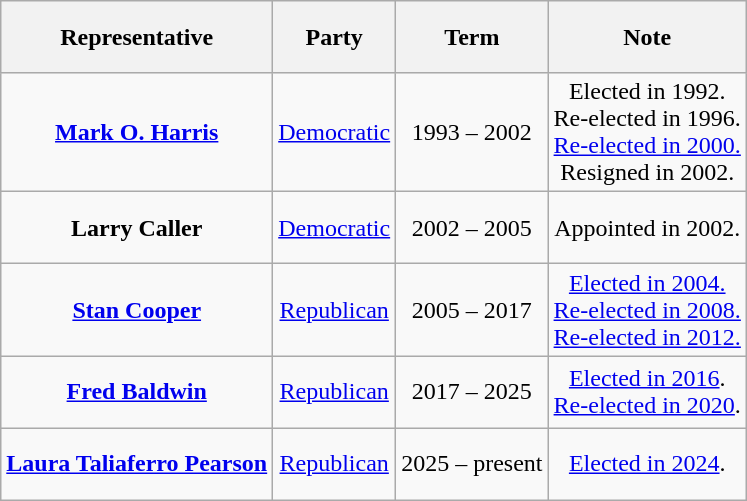<table class=wikitable style="text-align:center">
<tr style="height:3em">
<th>Representative</th>
<th>Party</th>
<th>Term</th>
<th>Note</th>
</tr>
<tr style="height:3em">
<td><strong><a href='#'>Mark O. Harris</a></strong></td>
<td><a href='#'>Democratic</a></td>
<td>1993 – 2002</td>
<td>Elected in 1992.<br>Re-elected in 1996.<br><a href='#'>Re-elected in 2000.</a><br>Resigned in 2002.</td>
</tr>
<tr style="height:3em">
<td><strong>Larry Caller</strong></td>
<td><a href='#'>Democratic</a></td>
<td>2002 – 2005</td>
<td>Appointed in 2002.</td>
</tr>
<tr style="height:3em">
<td><strong><a href='#'>Stan Cooper</a></strong></td>
<td><a href='#'>Republican</a></td>
<td>2005 – 2017</td>
<td><a href='#'>Elected in 2004.</a><br><a href='#'>Re-elected in 2008.</a><br><a href='#'>Re-elected in 2012.</a></td>
</tr>
<tr style="height:3em">
<td><strong><a href='#'>Fred Baldwin</a></strong></td>
<td><a href='#'>Republican</a></td>
<td>2017 – 2025</td>
<td><a href='#'>Elected in 2016</a>.<br><a href='#'>Re-elected in 2020</a>.</td>
</tr>
<tr style="height:3em">
<td><strong><a href='#'>Laura Taliaferro Pearson</a></strong></td>
<td><a href='#'>Republican</a></td>
<td>2025 – present</td>
<td><a href='#'>Elected in 2024</a>.</td>
</tr>
</table>
